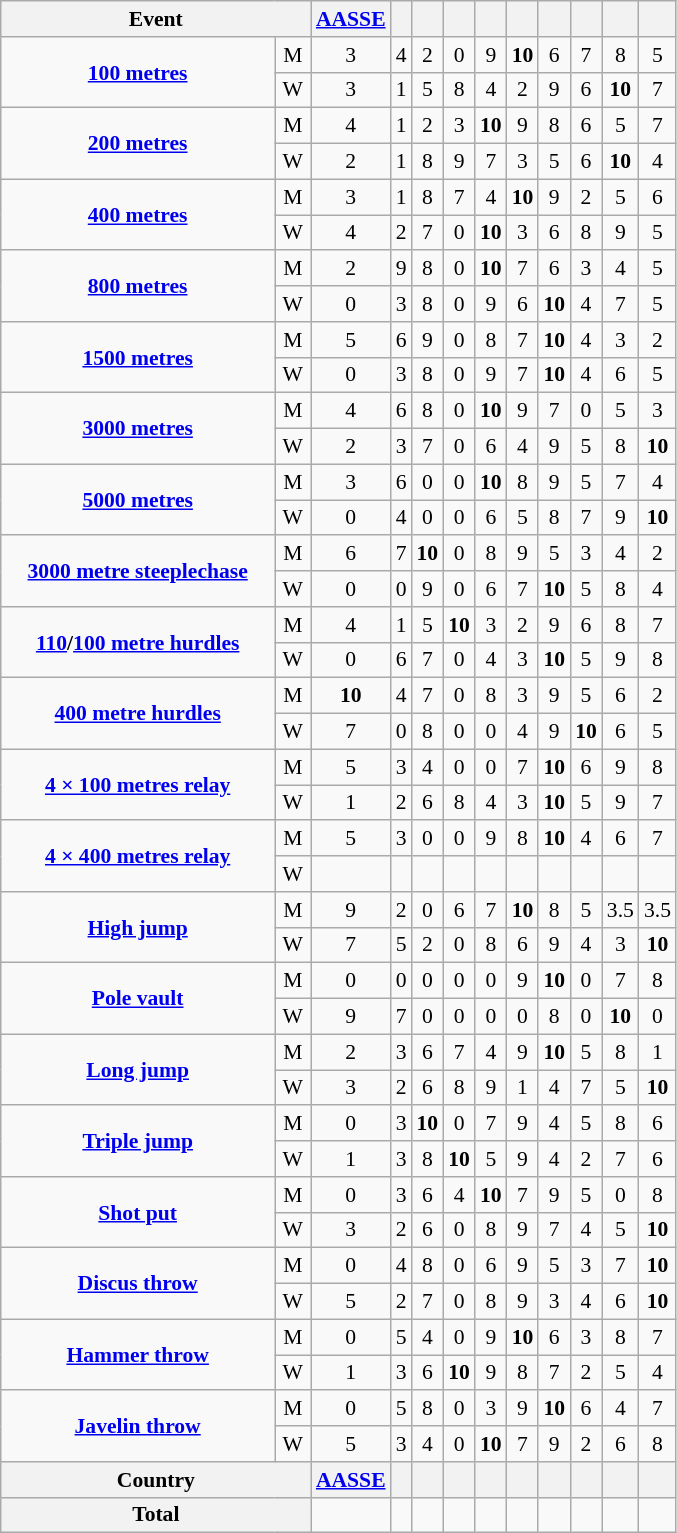<table class="wikitable" style="background-color: #f9f9f9; font-size: 90%; text-align: center">
<tr>
<th width=200 colspan=2>Event</th>
<th> <a href='#'>AASSE</a></th>
<th></th>
<th></th>
<th></th>
<th></th>
<th></th>
<th></th>
<th></th>
<th></th>
<th></th>
</tr>
<tr>
<td rowspan=2><strong><a href='#'>100 metres</a></strong></td>
<td>M</td>
<td>3</td>
<td>4</td>
<td>2</td>
<td>0</td>
<td>9</td>
<td><strong>10</strong></td>
<td>6</td>
<td>7</td>
<td>8</td>
<td>5</td>
</tr>
<tr>
<td>W</td>
<td>3</td>
<td>1</td>
<td>5</td>
<td>8</td>
<td>4</td>
<td>2</td>
<td>9</td>
<td>6</td>
<td><strong>10</strong></td>
<td>7</td>
</tr>
<tr>
<td rowspan=2><strong><a href='#'>200 metres</a></strong></td>
<td>M</td>
<td>4</td>
<td>1</td>
<td>2</td>
<td>3</td>
<td><strong>10</strong></td>
<td>9</td>
<td>8</td>
<td>6</td>
<td>5</td>
<td>7</td>
</tr>
<tr>
<td>W</td>
<td>2</td>
<td>1</td>
<td>8</td>
<td>9</td>
<td>7</td>
<td>3</td>
<td>5</td>
<td>6</td>
<td><strong>10</strong></td>
<td>4</td>
</tr>
<tr>
<td rowspan=2><strong><a href='#'>400 metres</a></strong></td>
<td>M</td>
<td>3</td>
<td>1</td>
<td>8</td>
<td>7</td>
<td>4</td>
<td><strong>10</strong></td>
<td>9</td>
<td>2</td>
<td>5</td>
<td>6</td>
</tr>
<tr>
<td>W</td>
<td>4</td>
<td>2</td>
<td>7</td>
<td>0</td>
<td><strong>10</strong></td>
<td>3</td>
<td>6</td>
<td>8</td>
<td>9</td>
<td>5</td>
</tr>
<tr>
<td rowspan=2><strong><a href='#'>800 metres</a></strong></td>
<td>M</td>
<td>2</td>
<td>9</td>
<td>8</td>
<td>0</td>
<td><strong>10</strong></td>
<td>7</td>
<td>6</td>
<td>3</td>
<td>4</td>
<td>5</td>
</tr>
<tr>
<td>W</td>
<td>0</td>
<td>3</td>
<td>8</td>
<td>0</td>
<td>9</td>
<td>6</td>
<td><strong>10</strong></td>
<td>4</td>
<td>7</td>
<td>5</td>
</tr>
<tr>
<td rowspan=2><strong><a href='#'>1500 metres</a></strong></td>
<td>M</td>
<td>5</td>
<td>6</td>
<td>9</td>
<td>0</td>
<td>8</td>
<td>7</td>
<td><strong>10</strong></td>
<td>4</td>
<td>3</td>
<td>2</td>
</tr>
<tr>
<td>W</td>
<td>0</td>
<td>3</td>
<td>8</td>
<td>0</td>
<td>9</td>
<td>7</td>
<td><strong>10</strong></td>
<td>4</td>
<td>6</td>
<td>5</td>
</tr>
<tr>
<td rowspan=2><strong><a href='#'>3000 metres</a></strong></td>
<td>M</td>
<td>4</td>
<td>6</td>
<td>8</td>
<td>0</td>
<td><strong>10</strong></td>
<td>9</td>
<td>7</td>
<td>0</td>
<td>5</td>
<td>3</td>
</tr>
<tr>
<td>W</td>
<td>2</td>
<td>3</td>
<td>7</td>
<td>0</td>
<td>6</td>
<td>4</td>
<td>9</td>
<td>5</td>
<td>8</td>
<td><strong>10</strong></td>
</tr>
<tr>
<td rowspan=2><strong><a href='#'>5000 metres</a></strong></td>
<td>M</td>
<td>3</td>
<td>6</td>
<td>0</td>
<td>0</td>
<td><strong>10</strong></td>
<td>8</td>
<td>9</td>
<td>5</td>
<td>7</td>
<td>4</td>
</tr>
<tr>
<td>W</td>
<td>0</td>
<td>4</td>
<td>0</td>
<td>0</td>
<td>6</td>
<td>5</td>
<td>8</td>
<td>7</td>
<td>9</td>
<td><strong>10</strong></td>
</tr>
<tr>
<td rowspan=2><strong><a href='#'>3000 metre steeplechase</a></strong></td>
<td>M</td>
<td>6</td>
<td>7</td>
<td><strong>10</strong></td>
<td>0</td>
<td>8</td>
<td>9</td>
<td>5</td>
<td>3</td>
<td>4</td>
<td>2</td>
</tr>
<tr>
<td>W</td>
<td>0</td>
<td>0</td>
<td>9</td>
<td>0</td>
<td>6</td>
<td>7</td>
<td><strong>10</strong></td>
<td>5</td>
<td>8</td>
<td>4</td>
</tr>
<tr>
<td rowspan=2><strong><a href='#'>110</a>/<a href='#'>100 metre hurdles</a></strong></td>
<td>M</td>
<td>4</td>
<td>1</td>
<td>5</td>
<td><strong>10</strong></td>
<td>3</td>
<td>2</td>
<td>9</td>
<td>6</td>
<td>8</td>
<td>7</td>
</tr>
<tr>
<td>W</td>
<td>0</td>
<td>6</td>
<td>7</td>
<td>0</td>
<td>4</td>
<td>3</td>
<td><strong>10</strong></td>
<td>5</td>
<td>9</td>
<td>8</td>
</tr>
<tr>
<td rowspan=2><strong><a href='#'>400 metre hurdles</a></strong></td>
<td>M</td>
<td><strong>10</strong></td>
<td>4</td>
<td>7</td>
<td>0</td>
<td>8</td>
<td>3</td>
<td>9</td>
<td>5</td>
<td>6</td>
<td>2</td>
</tr>
<tr>
<td>W</td>
<td>7</td>
<td>0</td>
<td>8</td>
<td>0</td>
<td>0</td>
<td>4</td>
<td>9</td>
<td><strong>10</strong></td>
<td>6</td>
<td>5</td>
</tr>
<tr>
<td rowspan=2><strong><a href='#'>4 × 100 metres relay</a></strong></td>
<td>M</td>
<td>5</td>
<td>3</td>
<td>4</td>
<td>0</td>
<td>0</td>
<td>7</td>
<td><strong>10</strong></td>
<td>6</td>
<td>9</td>
<td>8</td>
</tr>
<tr>
<td>W</td>
<td>1</td>
<td>2</td>
<td>6</td>
<td>8</td>
<td>4</td>
<td>3</td>
<td><strong>10</strong></td>
<td>5</td>
<td>9</td>
<td>7</td>
</tr>
<tr>
<td rowspan=2><strong><a href='#'>4 × 400 metres relay</a></strong></td>
<td>M</td>
<td>5</td>
<td>3</td>
<td>0</td>
<td>0</td>
<td>9</td>
<td>8</td>
<td><strong>10</strong></td>
<td>4</td>
<td>6</td>
<td>7</td>
</tr>
<tr>
<td>W</td>
<td></td>
<td></td>
<td></td>
<td></td>
<td></td>
<td></td>
<td></td>
<td></td>
<td></td>
<td></td>
</tr>
<tr>
<td rowspan=2><strong><a href='#'>High jump</a></strong></td>
<td>M</td>
<td>9</td>
<td>2</td>
<td>0</td>
<td>6</td>
<td>7</td>
<td><strong>10</strong></td>
<td>8</td>
<td>5</td>
<td>3.5</td>
<td>3.5</td>
</tr>
<tr>
<td>W</td>
<td>7</td>
<td>5</td>
<td>2</td>
<td>0</td>
<td>8</td>
<td>6</td>
<td>9</td>
<td>4</td>
<td>3</td>
<td><strong>10</strong></td>
</tr>
<tr>
<td rowspan=2><strong><a href='#'>Pole vault</a></strong></td>
<td>M</td>
<td>0</td>
<td>0</td>
<td>0</td>
<td>0</td>
<td>0</td>
<td>9</td>
<td><strong>10</strong></td>
<td>0</td>
<td>7</td>
<td>8</td>
</tr>
<tr>
<td>W</td>
<td>9</td>
<td>7</td>
<td>0</td>
<td>0</td>
<td>0</td>
<td>0</td>
<td>8</td>
<td>0</td>
<td><strong>10</strong></td>
<td>0</td>
</tr>
<tr>
<td rowspan=2><strong><a href='#'>Long jump</a></strong></td>
<td>M</td>
<td>2</td>
<td>3</td>
<td>6</td>
<td>7</td>
<td>4</td>
<td>9</td>
<td><strong>10</strong></td>
<td>5</td>
<td>8</td>
<td>1</td>
</tr>
<tr>
<td>W</td>
<td>3</td>
<td>2</td>
<td>6</td>
<td>8</td>
<td>9</td>
<td>1</td>
<td>4</td>
<td>7</td>
<td>5</td>
<td><strong>10</strong></td>
</tr>
<tr>
<td rowspan=2><strong><a href='#'>Triple jump</a></strong></td>
<td>M</td>
<td>0</td>
<td>3</td>
<td><strong>10</strong></td>
<td>0</td>
<td>7</td>
<td>9</td>
<td>4</td>
<td>5</td>
<td>8</td>
<td>6</td>
</tr>
<tr>
<td>W</td>
<td>1</td>
<td>3</td>
<td>8</td>
<td><strong>10</strong></td>
<td>5</td>
<td>9</td>
<td>4</td>
<td>2</td>
<td>7</td>
<td>6</td>
</tr>
<tr>
<td rowspan=2><strong><a href='#'>Shot put</a></strong></td>
<td>M</td>
<td>0</td>
<td>3</td>
<td>6</td>
<td>4</td>
<td><strong>10</strong></td>
<td>7</td>
<td>9</td>
<td>5</td>
<td>0</td>
<td>8</td>
</tr>
<tr>
<td>W</td>
<td>3</td>
<td>2</td>
<td>6</td>
<td>0</td>
<td>8</td>
<td>9</td>
<td>7</td>
<td>4</td>
<td>5</td>
<td><strong>10</strong></td>
</tr>
<tr>
<td rowspan=2><strong><a href='#'>Discus throw</a></strong></td>
<td>M</td>
<td>0</td>
<td>4</td>
<td>8</td>
<td>0</td>
<td>6</td>
<td>9</td>
<td>5</td>
<td>3</td>
<td>7</td>
<td><strong>10</strong></td>
</tr>
<tr>
<td>W</td>
<td>5</td>
<td>2</td>
<td>7</td>
<td>0</td>
<td>8</td>
<td>9</td>
<td>3</td>
<td>4</td>
<td>6</td>
<td><strong>10</strong></td>
</tr>
<tr>
<td rowspan=2><strong><a href='#'>Hammer throw</a></strong></td>
<td>M</td>
<td>0</td>
<td>5</td>
<td>4</td>
<td>0</td>
<td>9</td>
<td><strong>10</strong></td>
<td>6</td>
<td>3</td>
<td>8</td>
<td>7</td>
</tr>
<tr>
<td>W</td>
<td>1</td>
<td>3</td>
<td>6</td>
<td><strong>10</strong></td>
<td>9</td>
<td>8</td>
<td>7</td>
<td>2</td>
<td>5</td>
<td>4</td>
</tr>
<tr>
<td rowspan=2><strong><a href='#'>Javelin throw</a></strong></td>
<td>M</td>
<td>0</td>
<td>5</td>
<td>8</td>
<td>0</td>
<td>3</td>
<td>9</td>
<td><strong>10</strong></td>
<td>6</td>
<td>4</td>
<td>7</td>
</tr>
<tr>
<td>W</td>
<td>5</td>
<td>3</td>
<td>4</td>
<td>0</td>
<td><strong>10</strong></td>
<td>7</td>
<td>9</td>
<td>2</td>
<td>6</td>
<td>8</td>
</tr>
<tr>
<th colspan=2>Country</th>
<th> <a href='#'>AASSE</a></th>
<th></th>
<th></th>
<th></th>
<th></th>
<th></th>
<th></th>
<th></th>
<th></th>
<th></th>
</tr>
<tr>
<th colspan=2>Total</th>
<td></td>
<td></td>
<td></td>
<td></td>
<td></td>
<td></td>
<td></td>
<td></td>
<td></td>
<td></td>
</tr>
</table>
